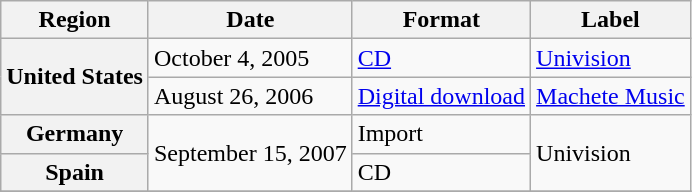<table class="wikitable plainrowheaders">
<tr>
<th scope="col">Region</th>
<th scope="col">Date</th>
<th scope="col">Format</th>
<th scope="col">Label</th>
</tr>
<tr>
<th scope="row" rowspan=2>United States</th>
<td rowspan="1">October 4, 2005</td>
<td rowspan="1"><a href='#'>CD</a></td>
<td rowspan="1"><a href='#'>Univision</a></td>
</tr>
<tr>
<td rowspan="1">August 26, 2006</td>
<td rowspan="1"><a href='#'>Digital download</a></td>
<td rowspan="1"><a href='#'>Machete Music</a></td>
</tr>
<tr>
<th scope="row">Germany</th>
<td rowspan="2">September 15, 2007</td>
<td rowspan="1">Import</td>
<td rowspan="2">Univision</td>
</tr>
<tr>
<th scope="row">Spain</th>
<td rowspan="1">CD</td>
</tr>
<tr>
</tr>
</table>
